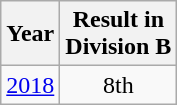<table class="wikitable" style="text-align:center">
<tr>
<th>Year</th>
<th>Result in<br>Division B</th>
</tr>
<tr>
<td><a href='#'>2018</a></td>
<td>8th</td>
</tr>
</table>
